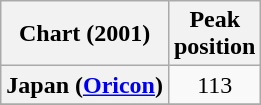<table class="wikitable plainrowheaders">
<tr>
<th>Chart (2001)</th>
<th>Peak<br>position</th>
</tr>
<tr>
<th scope="row">Japan (<a href='#'>Oricon</a>)</th>
<td style="text-align:center;">113</td>
</tr>
<tr>
</tr>
</table>
